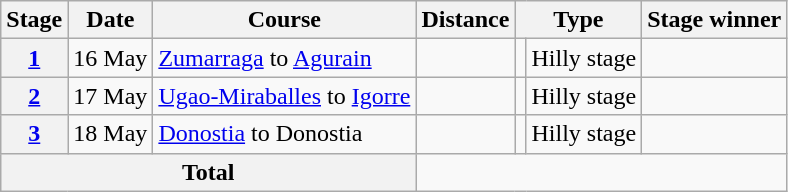<table class="wikitable">
<tr>
<th scope="col">Stage</th>
<th scope="col">Date</th>
<th scope="col">Course</th>
<th scope="col">Distance</th>
<th colspan="2" scope="col">Type</th>
<th scope="col">Stage winner</th>
</tr>
<tr>
<th scope="row"><a href='#'>1</a></th>
<td style="text-align:center;">16 May</td>
<td><a href='#'>Zumarraga</a> to <a href='#'>Agurain</a></td>
<td style="text-align:center;"></td>
<td></td>
<td>Hilly stage</td>
<td></td>
</tr>
<tr>
<th scope="row"><a href='#'>2</a></th>
<td style="text-align:center;">17 May</td>
<td><a href='#'>Ugao-Miraballes</a> to <a href='#'>Igorre</a></td>
<td style="text-align:center;"></td>
<td></td>
<td>Hilly stage</td>
<td></td>
</tr>
<tr>
<th scope="row"><a href='#'>3</a></th>
<td style="text-align:center;">18 May</td>
<td><a href='#'>Donostia</a> to Donostia</td>
<td style="text-align:center;"></td>
<td></td>
<td>Hilly stage</td>
<td></td>
</tr>
<tr>
<th colspan="3">Total</th>
<td colspan="4" style="text-align:center;"></td>
</tr>
</table>
